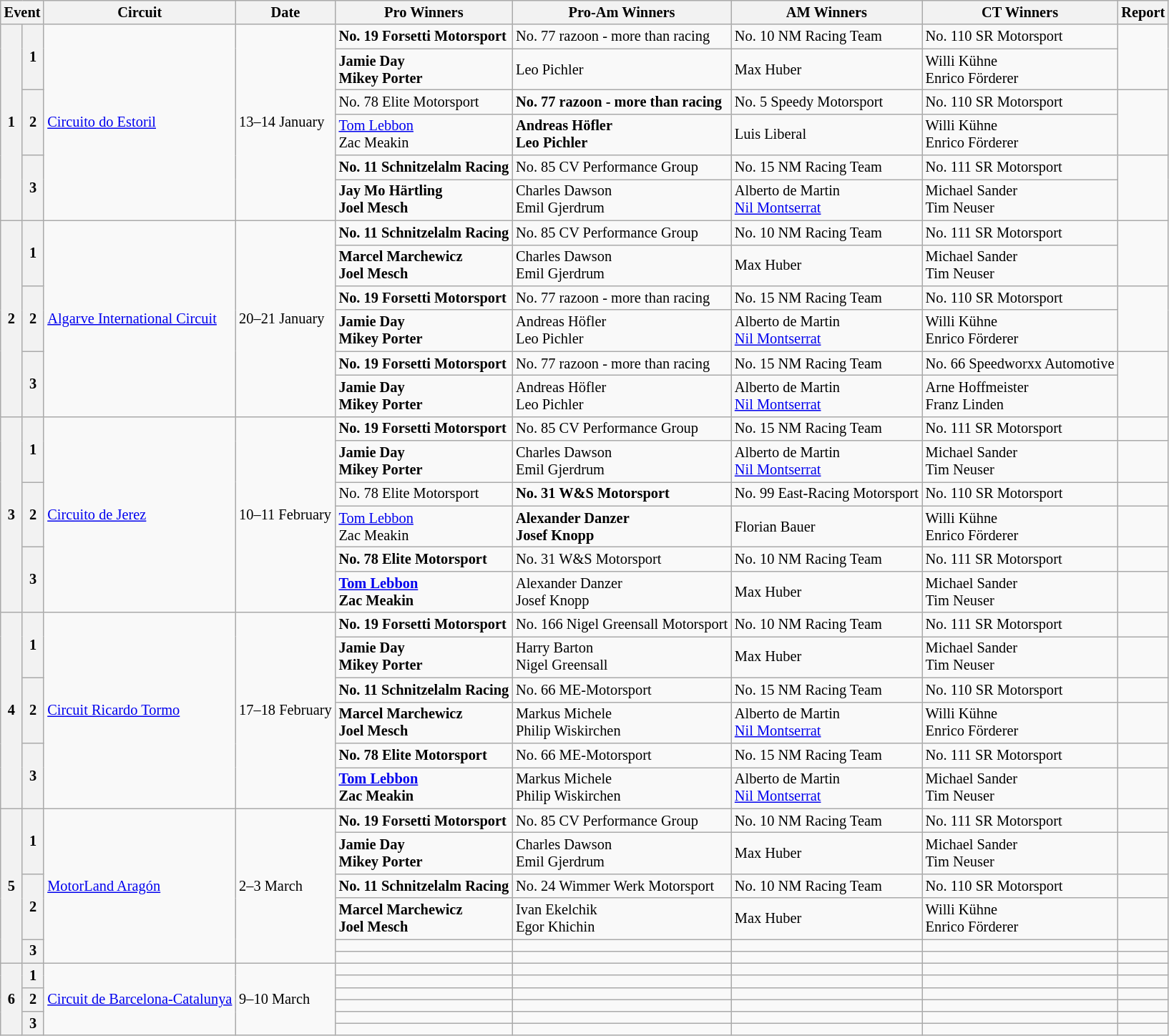<table class="wikitable" style="font-size: 85%;">
<tr>
<th colspan="2">Event</th>
<th>Circuit</th>
<th>Date</th>
<th>Pro Winners</th>
<th>Pro-Am Winners</th>
<th>AM Winners</th>
<th>CT Winners</th>
<th>Report</th>
</tr>
<tr>
<th rowspan="6">1</th>
<th rowspan="2">1</th>
<td rowspan="6"> <a href='#'>Circuito do Estoril</a></td>
<td rowspan="6">13–14 January</td>
<td><strong> No. 19 Forsetti Motorsport</strong></td>
<td> No. 77 razoon - more than racing</td>
<td> No. 10 NM Racing Team</td>
<td> No. 110 SR Motorsport</td>
<td rowspan="2"></td>
</tr>
<tr>
<td><strong> Jamie Day</strong><br><strong> Mikey Porter</strong></td>
<td> Leo Pichler</td>
<td> Max Huber</td>
<td> Willi Kühne<br> Enrico Förderer</td>
</tr>
<tr>
<th rowspan="2">2</th>
<td> No. 78 Elite Motorsport</td>
<td><strong> No. 77 razoon - more than racing</strong></td>
<td> No. 5 Speedy Motorsport</td>
<td> No. 110 SR Motorsport</td>
<td rowspan="2"></td>
</tr>
<tr>
<td> <a href='#'>Tom Lebbon</a><br> Zac Meakin</td>
<td><strong> Andreas Höfler</strong><br><strong> Leo Pichler</strong></td>
<td> Luis Liberal</td>
<td> Willi Kühne<br> Enrico Förderer</td>
</tr>
<tr>
<th rowspan="2">3</th>
<td><strong> No. 11 Schnitzelalm Racing</strong></td>
<td> No. 85 CV Performance Group</td>
<td> No. 15 NM Racing Team</td>
<td> No. 111 SR Motorsport</td>
<td rowspan="2"></td>
</tr>
<tr>
<td><strong> Jay Mo Härtling</strong><br><strong> Joel Mesch</strong></td>
<td> Charles Dawson<br> Emil Gjerdrum</td>
<td> Alberto de Martin<br> <a href='#'>Nil Montserrat</a></td>
<td> Michael Sander<br> Tim Neuser</td>
</tr>
<tr>
<th rowspan="6">2</th>
<th rowspan="2">1</th>
<td rowspan="6"> <a href='#'>Algarve International Circuit</a></td>
<td rowspan="6">20–21 January</td>
<td><strong> No. 11 Schnitzelalm Racing</strong></td>
<td> No. 85 CV Performance Group</td>
<td> No. 10 NM Racing Team</td>
<td> No. 111 SR Motorsport</td>
<td rowspan="2"></td>
</tr>
<tr>
<td><strong> Marcel Marchewicz</strong><br><strong> Joel Mesch</strong></td>
<td> Charles Dawson<br> Emil Gjerdrum</td>
<td> Max Huber</td>
<td> Michael Sander<br> Tim Neuser</td>
</tr>
<tr>
<th rowspan="2">2</th>
<td><strong> No. 19 Forsetti Motorsport</strong></td>
<td> No. 77 razoon - more than racing</td>
<td> No. 15 NM Racing Team</td>
<td> No. 110 SR Motorsport</td>
<td rowspan="2"></td>
</tr>
<tr>
<td><strong> Jamie Day</strong><br><strong> Mikey Porter</strong></td>
<td> Andreas Höfler<br> Leo Pichler</td>
<td> Alberto de Martin<br> <a href='#'>Nil Montserrat</a></td>
<td> Willi Kühne<br> Enrico Förderer</td>
</tr>
<tr>
<th rowspan="2">3</th>
<td><strong> No. 19 Forsetti Motorsport</strong></td>
<td> No. 77 razoon - more than racing</td>
<td> No. 15 NM Racing Team</td>
<td> No. 66 Speedworxx Automotive</td>
<td rowspan="2"></td>
</tr>
<tr>
<td><strong> Jamie Day</strong><br><strong> Mikey Porter</strong></td>
<td> Andreas Höfler<br> Leo Pichler</td>
<td> Alberto de Martin<br> <a href='#'>Nil Montserrat</a></td>
<td> Arne Hoffmeister<br> Franz Linden</td>
</tr>
<tr>
<th rowspan="6">3</th>
<th rowspan="2">1</th>
<td rowspan="6"> <a href='#'>Circuito de Jerez</a></td>
<td rowspan="6">10–11 February</td>
<td><strong> No. 19 Forsetti Motorsport</strong></td>
<td> No. 85 CV Performance Group</td>
<td> No. 15 NM Racing Team</td>
<td> No. 111 SR Motorsport</td>
<td></td>
</tr>
<tr>
<td><strong> Jamie Day</strong><br><strong> Mikey Porter</strong></td>
<td> Charles Dawson<br> Emil Gjerdrum</td>
<td> Alberto de Martin<br> <a href='#'>Nil Montserrat</a></td>
<td> Michael Sander<br> Tim Neuser</td>
<td></td>
</tr>
<tr>
<th rowspan="2">2</th>
<td> No. 78 Elite Motorsport</td>
<td><strong> No. 31 W&S Motorsport</strong></td>
<td> No. 99 East-Racing Motorsport</td>
<td> No. 110 SR Motorsport</td>
<td></td>
</tr>
<tr>
<td> <a href='#'>Tom Lebbon</a><br> Zac Meakin</td>
<td><strong> Alexander Danzer</strong><br><strong> Josef Knopp</strong></td>
<td> Florian Bauer</td>
<td> Willi Kühne<br> Enrico Förderer</td>
<td></td>
</tr>
<tr>
<th rowspan="2">3</th>
<td><strong> No. 78 Elite Motorsport</strong></td>
<td> No. 31 W&S Motorsport</td>
<td> No. 10 NM Racing Team</td>
<td> No. 111 SR Motorsport</td>
<td></td>
</tr>
<tr>
<td><strong> <a href='#'>Tom Lebbon</a><br> Zac Meakin</strong></td>
<td> Alexander Danzer<br> Josef Knopp</td>
<td> Max Huber</td>
<td> Michael Sander<br> Tim Neuser</td>
<td></td>
</tr>
<tr>
<th rowspan="6">4</th>
<th rowspan="2">1</th>
<td rowspan="6"> <a href='#'>Circuit Ricardo Tormo</a></td>
<td rowspan="6">17–18 February</td>
<td><strong> No. 19 Forsetti Motorsport</strong></td>
<td> No. 166 Nigel Greensall Motorsport</td>
<td> No. 10 NM Racing Team</td>
<td> No. 111 SR Motorsport</td>
<td></td>
</tr>
<tr>
<td><strong> Jamie Day</strong><br><strong> Mikey Porter</strong></td>
<td> Harry Barton<br> Nigel Greensall</td>
<td> Max Huber</td>
<td> Michael Sander<br> Tim Neuser</td>
<td></td>
</tr>
<tr>
<th rowspan="2">2</th>
<td><strong> No. 11 Schnitzelalm Racing</strong></td>
<td> No. 66 ME-Motorsport</td>
<td> No. 15 NM Racing Team</td>
<td> No. 110 SR Motorsport</td>
<td></td>
</tr>
<tr>
<td><strong> Marcel Marchewicz</strong><br><strong> Joel Mesch</strong></td>
<td> Markus Michele<br> Philip Wiskirchen</td>
<td> Alberto de Martin<br> <a href='#'>Nil Montserrat</a></td>
<td> Willi Kühne<br> Enrico Förderer</td>
<td></td>
</tr>
<tr>
<th rowspan="2">3</th>
<td><strong> No. 78 Elite Motorsport</strong></td>
<td> No. 66 ME-Motorsport</td>
<td> No. 15 NM Racing Team</td>
<td> No. 111 SR Motorsport</td>
<td></td>
</tr>
<tr>
<td><strong> <a href='#'>Tom Lebbon</a><br> Zac Meakin</strong></td>
<td> Markus Michele<br> Philip Wiskirchen</td>
<td> Alberto de Martin<br> <a href='#'>Nil Montserrat</a></td>
<td> Michael Sander<br> Tim Neuser</td>
<td></td>
</tr>
<tr>
<th rowspan="6">5</th>
<th rowspan="2">1</th>
<td rowspan="6"> <a href='#'>MotorLand Aragón</a></td>
<td rowspan="6">2–3 March</td>
<td><strong> No. 19 Forsetti Motorsport</strong></td>
<td> No. 85 CV Performance Group</td>
<td> No. 10 NM Racing Team</td>
<td> No. 111 SR Motorsport</td>
<td></td>
</tr>
<tr>
<td><strong> Jamie Day</strong><br><strong> Mikey Porter</strong></td>
<td> Charles Dawson<br> Emil Gjerdrum</td>
<td> Max Huber</td>
<td> Michael Sander<br> Tim Neuser</td>
<td></td>
</tr>
<tr>
<th rowspan="2">2</th>
<td><strong> No. 11 Schnitzelalm Racing</strong></td>
<td> No. 24 Wimmer Werk Motorsport</td>
<td> No. 10 NM Racing Team</td>
<td> No. 110 SR Motorsport</td>
<td></td>
</tr>
<tr>
<td><strong> Marcel Marchewicz</strong><br><strong> Joel Mesch</strong></td>
<td> Ivan Ekelchik<br> Egor Khichin</td>
<td> Max Huber</td>
<td> Willi Kühne<br> Enrico Förderer</td>
<td></td>
</tr>
<tr>
<th rowspan="2">3</th>
<td></td>
<td></td>
<td></td>
<td></td>
<td></td>
</tr>
<tr>
<td></td>
<td></td>
<td></td>
<td></td>
<td></td>
</tr>
<tr>
<th rowspan="6">6</th>
<th rowspan="2">1</th>
<td rowspan="6"> <a href='#'>Circuit de Barcelona-Catalunya</a></td>
<td rowspan="6">9–10 March</td>
<td></td>
<td></td>
<td></td>
<td></td>
<td></td>
</tr>
<tr>
<td></td>
<td></td>
<td></td>
<td></td>
<td></td>
</tr>
<tr>
<th rowspan="2">2</th>
<td></td>
<td></td>
<td></td>
<td></td>
<td></td>
</tr>
<tr>
<td></td>
<td></td>
<td></td>
<td></td>
<td></td>
</tr>
<tr>
<th rowspan="2">3</th>
<td></td>
<td></td>
<td></td>
<td></td>
<td></td>
</tr>
<tr>
<td></td>
<td></td>
<td></td>
<td></td>
<td></td>
</tr>
</table>
